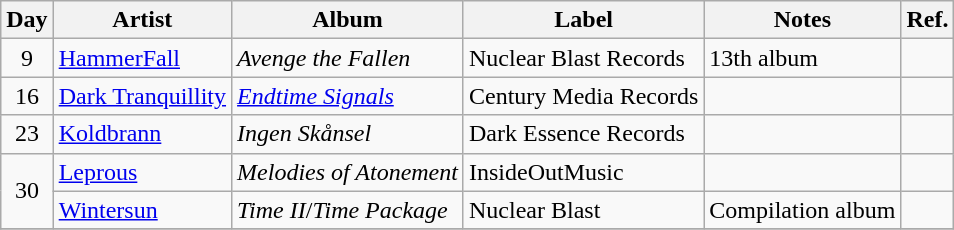<table class="wikitable" id="table_August">
<tr>
<th>Day</th>
<th>Artist</th>
<th>Album</th>
<th>Label</th>
<th>Notes</th>
<th>Ref.</th>
</tr>
<tr>
<td style="text-align:center;" rowspan="1">9</td>
<td><a href='#'>HammerFall</a></td>
<td><em>Avenge the Fallen</em></td>
<td>Nuclear Blast Records</td>
<td>13th album</td>
<td></td>
</tr>
<tr>
<td style="text-align:center;" rowspan="1">16</td>
<td><a href='#'>Dark Tranquillity</a></td>
<td><em><a href='#'>Endtime Signals</a></em></td>
<td>Century Media Records</td>
<td></td>
<td></td>
</tr>
<tr>
<td style="text-align:center;" rowspan="1">23</td>
<td><a href='#'>Koldbrann</a></td>
<td><em>Ingen Skånsel</em></td>
<td>Dark Essence Records</td>
<td></td>
<td></td>
</tr>
<tr>
<td style="text-align:center;" rowspan="2">30</td>
<td><a href='#'>Leprous</a></td>
<td><em>Melodies of Atonement</em></td>
<td>InsideOutMusic</td>
<td></td>
<td></td>
</tr>
<tr>
<td><a href='#'>Wintersun</a></td>
<td><em>Time II</em>/<em>Time Package</em></td>
<td>Nuclear Blast</td>
<td>Compilation album</td>
<td></td>
</tr>
<tr>
</tr>
</table>
